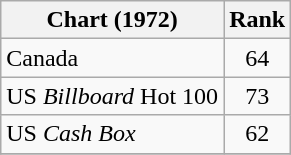<table class="wikitable sortable">
<tr>
<th>Chart (1972)</th>
<th style="text-align:center;">Rank</th>
</tr>
<tr>
<td>Canada</td>
<td style="text-align:center;">64</td>
</tr>
<tr>
<td>US <em>Billboard</em> Hot 100</td>
<td style="text-align:center;">73</td>
</tr>
<tr>
<td>US <em>Cash Box</em></td>
<td style="text-align:center;">62</td>
</tr>
<tr>
</tr>
</table>
